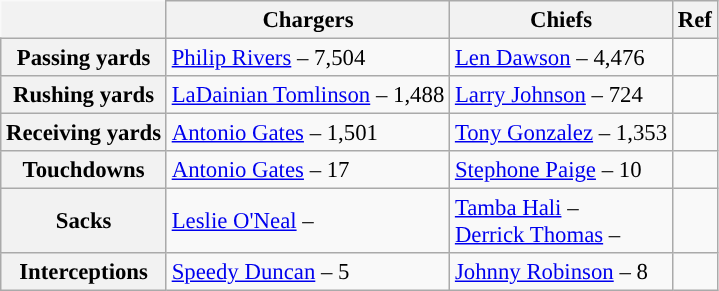<table class="wikitable" style="font-size: 95%; border: none;">
<tr>
<th style="border: none;"></th>
<th scope="col">Chargers</th>
<th scope="col">Chiefs</th>
<th>Ref</th>
</tr>
<tr>
<th scope="row">Passing yards</th>
<td><a href='#'>Philip Rivers</a> – 7,504</td>
<td><a href='#'>Len Dawson</a> – 4,476</td>
<td></td>
</tr>
<tr>
<th scope="row">Rushing yards</th>
<td><a href='#'>LaDainian Tomlinson</a> – 1,488</td>
<td><a href='#'>Larry Johnson</a> – 724</td>
<td></td>
</tr>
<tr>
<th scope="row">Receiving yards</th>
<td><a href='#'>Antonio Gates</a> – 1,501</td>
<td><a href='#'>Tony Gonzalez</a> – 1,353</td>
<td></td>
</tr>
<tr>
<th scope="row">Touchdowns</th>
<td><a href='#'>Antonio Gates</a> – 17</td>
<td><a href='#'>Stephone Paige</a> – 10</td>
<td></td>
</tr>
<tr>
<th scope="row">Sacks</th>
<td><a href='#'>Leslie O'Neal</a> – </td>
<td><a href='#'>Tamba Hali</a> – <br><a href='#'>Derrick Thomas</a> – </td>
<td></td>
</tr>
<tr>
<th scope="row">Interceptions</th>
<td><a href='#'>Speedy Duncan</a> – 5</td>
<td><a href='#'>Johnny Robinson</a> – 8</td>
<td></td>
</tr>
</table>
